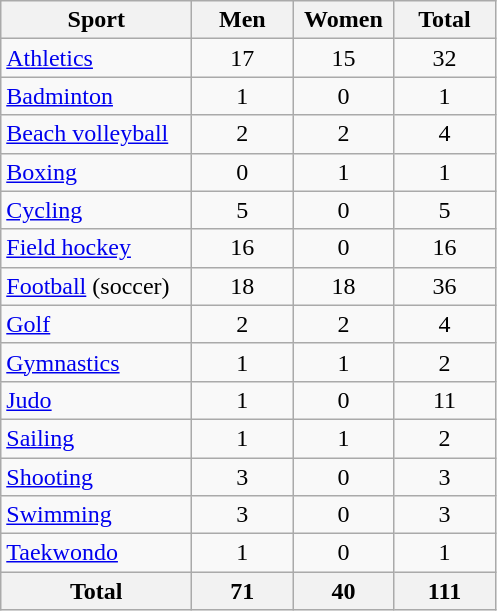<table class="wikitable sortable" style="text-align:center; font-size: 100%">
<tr>
<th width=120>Sport</th>
<th width=60>Men</th>
<th width=60>Women</th>
<th width=60>Total</th>
</tr>
<tr>
<td align=left><a href='#'>Athletics</a></td>
<td>17</td>
<td>15</td>
<td>32</td>
</tr>
<tr>
<td align=left><a href='#'>Badminton</a></td>
<td>1</td>
<td>0</td>
<td>1</td>
</tr>
<tr>
<td align=left><a href='#'>Beach volleyball</a></td>
<td>2</td>
<td>2</td>
<td>4</td>
</tr>
<tr>
<td align=left><a href='#'>Boxing</a></td>
<td>0</td>
<td>1</td>
<td>1</td>
</tr>
<tr>
<td align=left><a href='#'>Cycling</a></td>
<td>5</td>
<td>0</td>
<td>5</td>
</tr>
<tr>
<td align=left><a href='#'>Field hockey</a></td>
<td>16</td>
<td>0</td>
<td>16</td>
</tr>
<tr>
<td align=left><a href='#'>Football</a> (soccer)</td>
<td>18</td>
<td>18</td>
<td>36</td>
</tr>
<tr>
<td align=left><a href='#'>Golf</a></td>
<td>2</td>
<td>2</td>
<td>4</td>
</tr>
<tr>
<td align=left><a href='#'>Gymnastics</a></td>
<td>1</td>
<td>1</td>
<td>2</td>
</tr>
<tr>
<td align=left><a href='#'>Judo</a></td>
<td>1</td>
<td>0</td>
<td>11</td>
</tr>
<tr>
<td align=left><a href='#'>Sailing</a></td>
<td>1</td>
<td>1</td>
<td>2</td>
</tr>
<tr>
<td align=left><a href='#'>Shooting</a></td>
<td>3</td>
<td>0</td>
<td>3</td>
</tr>
<tr>
<td align=left><a href='#'>Swimming</a></td>
<td>3</td>
<td>0</td>
<td>3</td>
</tr>
<tr>
<td align=left><a href='#'>Taekwondo</a></td>
<td>1</td>
<td>0</td>
<td>1</td>
</tr>
<tr>
<th>Total</th>
<th>71</th>
<th>40</th>
<th>111</th>
</tr>
</table>
